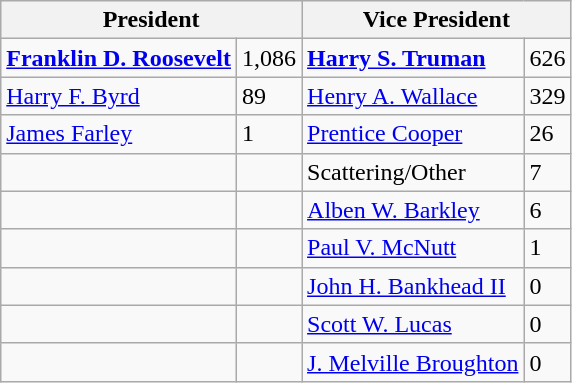<table class="wikitable">
<tr>
<th colspan="2">President</th>
<th colspan="2">Vice President</th>
</tr>
<tr>
<td> <strong><a href='#'>Franklin D. Roosevelt</a></strong></td>
<td>1,086</td>
<td> <strong><a href='#'>Harry S. Truman</a></strong></td>
<td>626</td>
</tr>
<tr>
<td><a href='#'>Harry F. Byrd</a></td>
<td>89</td>
<td><a href='#'>Henry A. Wallace</a></td>
<td>329</td>
</tr>
<tr>
<td><a href='#'>James Farley</a></td>
<td>1</td>
<td><a href='#'>Prentice Cooper</a></td>
<td>26</td>
</tr>
<tr>
<td></td>
<td></td>
<td>Scattering/Other</td>
<td>7</td>
</tr>
<tr>
<td></td>
<td></td>
<td><a href='#'>Alben W. Barkley</a></td>
<td>6</td>
</tr>
<tr>
<td></td>
<td></td>
<td><a href='#'>Paul V. McNutt</a></td>
<td>1</td>
</tr>
<tr>
<td></td>
<td></td>
<td><a href='#'>John H. Bankhead II</a></td>
<td>0</td>
</tr>
<tr>
<td></td>
<td></td>
<td><a href='#'>Scott W. Lucas</a></td>
<td>0</td>
</tr>
<tr>
<td></td>
<td></td>
<td><a href='#'>J. Melville Broughton</a></td>
<td>0</td>
</tr>
</table>
